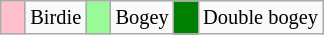<table class="wikitable" span = 50 style="font-size:85%">
<tr>
<td style="background:Pink; width:10px;"></td>
<td>Birdie</td>
<td style="background:PaleGreen; width:10px;"></td>
<td>Bogey</td>
<td style="background:Green; width:10px;"></td>
<td>Double bogey</td>
</tr>
</table>
